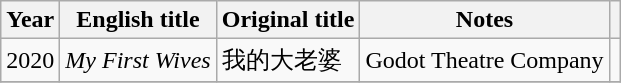<table class="wikitable sortable">
<tr>
<th>Year</th>
<th>English title</th>
<th>Original title</th>
<th class="unsortable">Notes</th>
<th class="unsortable"></th>
</tr>
<tr>
<td>2020</td>
<td><em>My First Wives</em></td>
<td>我的大老婆</td>
<td>Godot Theatre Company</td>
<td></td>
</tr>
<tr>
</tr>
</table>
